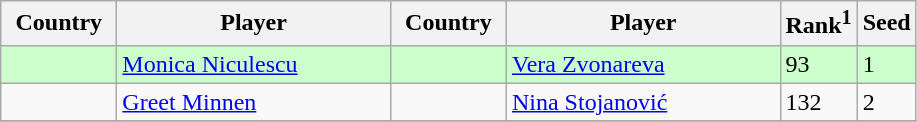<table class="sortable wikitable">
<tr>
<th width="70">Country</th>
<th width="175">Player</th>
<th width="70">Country</th>
<th width="175">Player</th>
<th>Rank<sup>1</sup></th>
<th>Seed</th>
</tr>
<tr style="background:#cfc;">
<td></td>
<td><a href='#'>Monica Niculescu</a></td>
<td></td>
<td><a href='#'>Vera Zvonareva</a></td>
<td>93</td>
<td>1</td>
</tr>
<tr>
<td></td>
<td><a href='#'>Greet Minnen</a></td>
<td></td>
<td><a href='#'>Nina Stojanović</a></td>
<td>132</td>
<td>2</td>
</tr>
<tr>
</tr>
</table>
